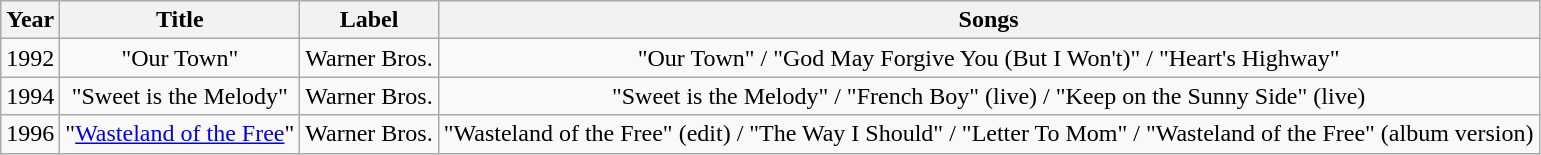<table class="wikitable" style="text-align:center">
<tr>
<th>Year</th>
<th>Title</th>
<th>Label</th>
<th>Songs</th>
</tr>
<tr>
<td>1992</td>
<td>"Our Town"</td>
<td>Warner Bros.</td>
<td>"Our Town" / "God May Forgive You (But I Won't)" / "Heart's Highway"</td>
</tr>
<tr>
<td>1994</td>
<td>"Sweet is the Melody"</td>
<td>Warner Bros.</td>
<td>"Sweet is the Melody" / "French Boy" (live) / "Keep on the Sunny Side" (live)</td>
</tr>
<tr>
<td>1996</td>
<td>"<a href='#'>Wasteland of the Free</a>"</td>
<td>Warner Bros.</td>
<td>"Wasteland of the Free" (edit) / "The Way I Should" / "Letter To Mom" / "Wasteland of the Free" (album version)</td>
</tr>
</table>
